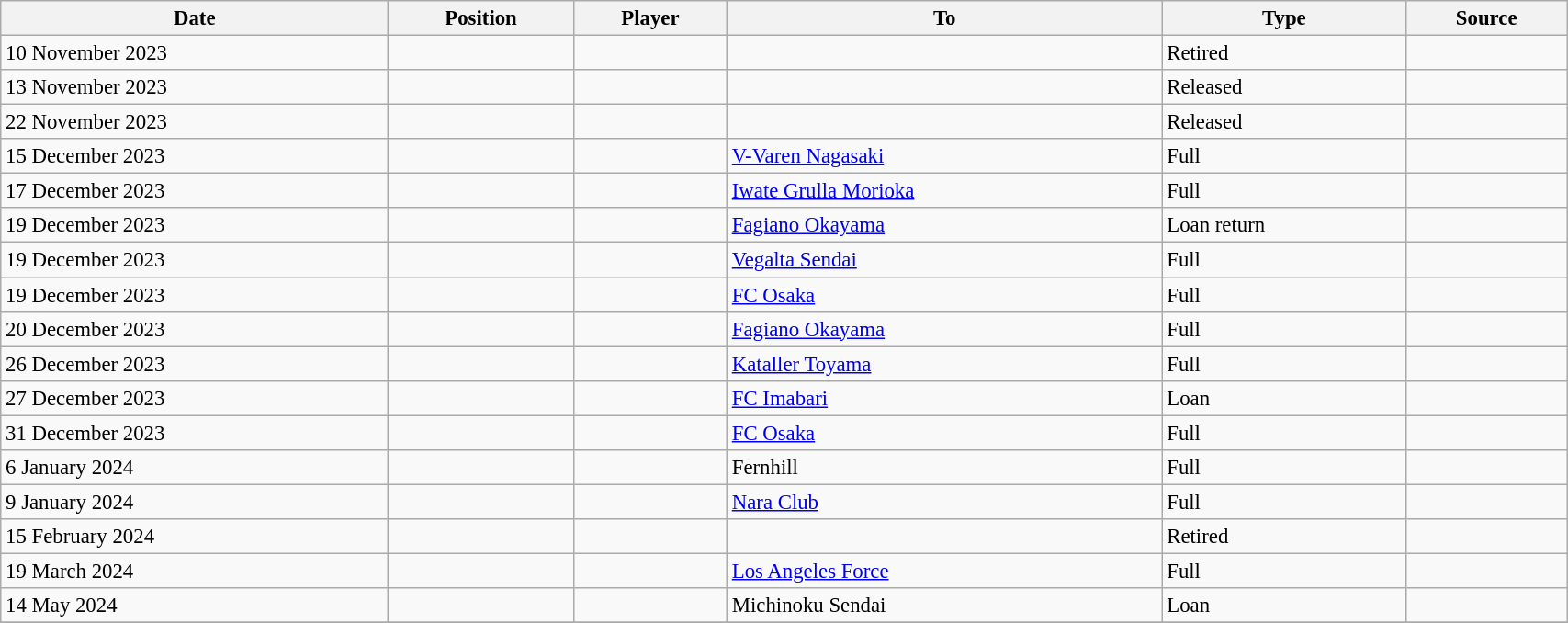<table class="wikitable sortable" style="width:90%; text-align:center; font-size:95%; text-align:left;">
<tr>
<th>Date</th>
<th>Position</th>
<th>Player</th>
<th>To</th>
<th>Type</th>
<th>Source</th>
</tr>
<tr>
<td>10 November 2023</td>
<td></td>
<td></td>
<td></td>
<td>Retired</td>
<td></td>
</tr>
<tr>
<td>13 November 2023</td>
<td></td>
<td></td>
<td></td>
<td>Released</td>
<td></td>
</tr>
<tr>
<td>22 November 2023</td>
<td></td>
<td></td>
<td></td>
<td>Released</td>
<td></td>
</tr>
<tr>
<td>15 December 2023</td>
<td></td>
<td></td>
<td> <a href='#'>V-Varen Nagasaki</a></td>
<td>Full</td>
<td></td>
</tr>
<tr>
<td>17 December 2023</td>
<td></td>
<td></td>
<td> <a href='#'>Iwate Grulla Morioka</a></td>
<td>Full</td>
<td></td>
</tr>
<tr>
<td>19 December 2023</td>
<td></td>
<td></td>
<td> <a href='#'>Fagiano Okayama</a></td>
<td>Loan return</td>
<td></td>
</tr>
<tr>
<td>19 December 2023</td>
<td></td>
<td></td>
<td> <a href='#'>Vegalta Sendai</a></td>
<td>Full</td>
<td></td>
</tr>
<tr>
<td>19 December 2023</td>
<td></td>
<td></td>
<td> <a href='#'>FC Osaka</a></td>
<td>Full</td>
<td></td>
</tr>
<tr>
<td>20 December 2023</td>
<td></td>
<td></td>
<td> <a href='#'>Fagiano Okayama</a></td>
<td>Full</td>
<td></td>
</tr>
<tr>
<td>26 December 2023</td>
<td></td>
<td></td>
<td> <a href='#'>Kataller Toyama</a></td>
<td>Full</td>
<td></td>
</tr>
<tr>
<td>27 December 2023</td>
<td></td>
<td></td>
<td> <a href='#'>FC Imabari</a></td>
<td>Loan</td>
<td></td>
</tr>
<tr>
<td>31 December 2023</td>
<td></td>
<td></td>
<td> <a href='#'>FC Osaka</a></td>
<td>Full</td>
<td></td>
</tr>
<tr>
<td>6 January 2024</td>
<td></td>
<td></td>
<td> Fernhill</td>
<td>Full</td>
<td></td>
</tr>
<tr>
<td>9 January 2024</td>
<td></td>
<td></td>
<td> <a href='#'>Nara Club</a></td>
<td>Full</td>
<td></td>
</tr>
<tr>
<td>15 February 2024</td>
<td></td>
<td></td>
<td></td>
<td>Retired</td>
<td></td>
</tr>
<tr>
<td>19 March 2024</td>
<td></td>
<td></td>
<td> <a href='#'>Los Angeles Force</a></td>
<td>Full</td>
<td></td>
</tr>
<tr>
<td>14 May 2024</td>
<td></td>
<td></td>
<td> Michinoku Sendai</td>
<td>Loan</td>
<td></td>
</tr>
<tr>
</tr>
</table>
